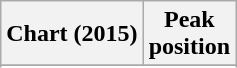<table class="wikitable sortable plainrowheaders" style="text-align:center">
<tr>
<th scope="col">Chart (2015)</th>
<th scope="col">Peak<br>position</th>
</tr>
<tr>
</tr>
<tr>
</tr>
<tr>
</tr>
</table>
